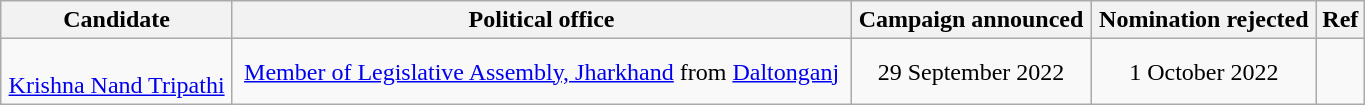<table class="wikitable" width="72%" style="text-align:center">
<tr>
<th>Candidate</th>
<th>Political office</th>
<th>Campaign announced<br></th>
<th>Nomination rejected</th>
<th>Ref</th>
</tr>
<tr>
<td><br> <a href='#'>Krishna Nand Tripathi</a></td>
<td><a href='#'>Member of Legislative Assembly, Jharkhand</a> from <a href='#'>Daltonganj</a> </td>
<td>29 September 2022<br></td>
<td>1 October 2022</td>
<td></td>
</tr>
</table>
